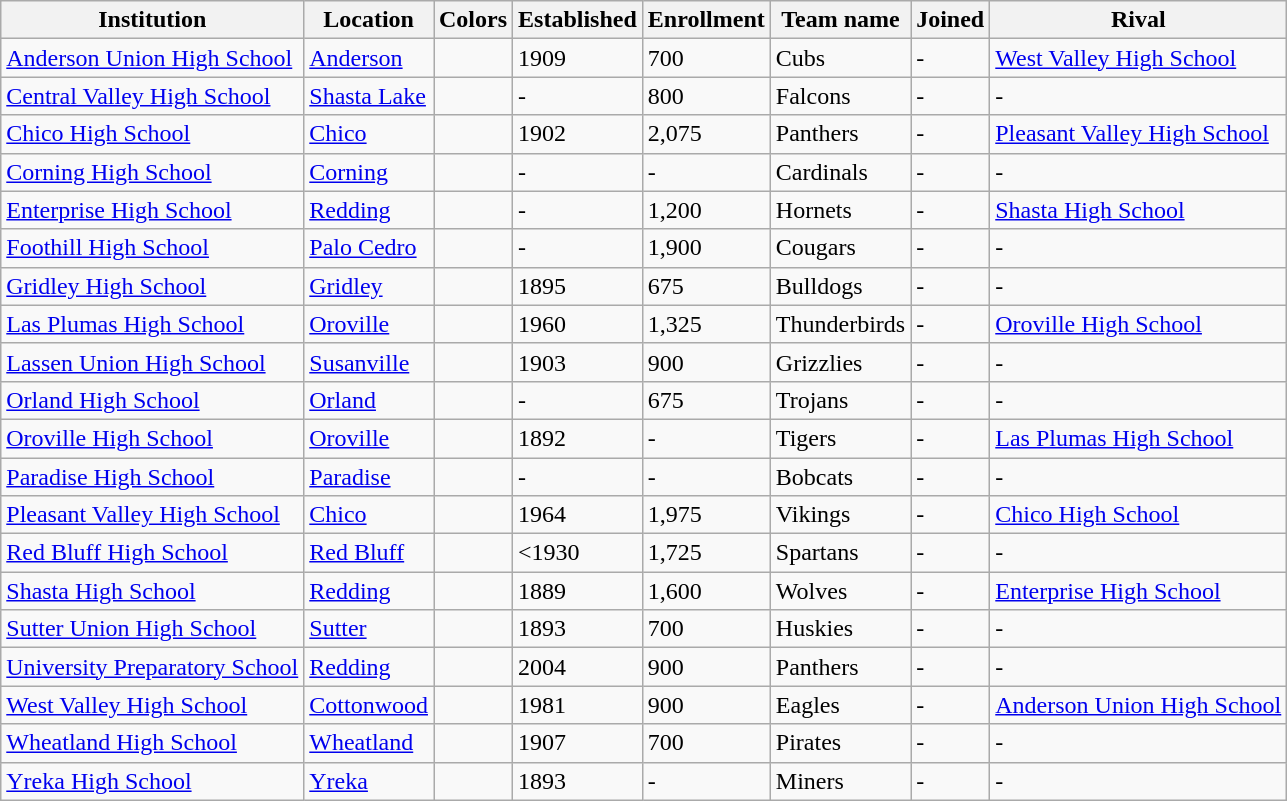<table class="wikitable">
<tr>
<th>Institution</th>
<th>Location</th>
<th>Colors</th>
<th>Established</th>
<th>Enrollment</th>
<th>Team name</th>
<th>Joined</th>
<th>Rival</th>
</tr>
<tr>
<td><a href='#'>Anderson Union High School</a></td>
<td><a href='#'>Anderson</a></td>
<td></td>
<td>1909</td>
<td>700</td>
<td>Cubs</td>
<td>-</td>
<td><a href='#'>West Valley High School</a></td>
</tr>
<tr>
<td><a href='#'>Central Valley High School</a></td>
<td><a href='#'>Shasta Lake</a></td>
<td></td>
<td>-</td>
<td>800</td>
<td>Falcons</td>
<td>-</td>
<td>-</td>
</tr>
<tr>
<td><a href='#'>Chico High School</a></td>
<td><a href='#'>Chico</a></td>
<td></td>
<td>1902</td>
<td>2,075</td>
<td>Panthers</td>
<td>-</td>
<td><a href='#'>Pleasant Valley High School</a></td>
</tr>
<tr>
<td><a href='#'>Corning High School</a></td>
<td><a href='#'>Corning</a></td>
<td></td>
<td>-</td>
<td>-</td>
<td>Cardinals</td>
<td>-</td>
<td>-</td>
</tr>
<tr>
<td><a href='#'>Enterprise High School</a></td>
<td><a href='#'>Redding</a></td>
<td></td>
<td>-</td>
<td>1,200</td>
<td>Hornets</td>
<td>-</td>
<td><a href='#'>Shasta High School</a></td>
</tr>
<tr>
<td><a href='#'>Foothill High School</a></td>
<td><a href='#'>Palo Cedro</a></td>
<td></td>
<td>-</td>
<td>1,900</td>
<td>Cougars</td>
<td>-</td>
<td>-</td>
</tr>
<tr>
<td><a href='#'>Gridley High School</a></td>
<td><a href='#'>Gridley</a></td>
<td></td>
<td>1895</td>
<td>675</td>
<td>Bulldogs</td>
<td>-</td>
<td>-</td>
</tr>
<tr>
<td><a href='#'>Las Plumas High School</a></td>
<td><a href='#'>Oroville</a></td>
<td></td>
<td>1960</td>
<td>1,325</td>
<td>Thunderbirds</td>
<td>-</td>
<td><a href='#'>Oroville High School</a></td>
</tr>
<tr>
<td><a href='#'>Lassen Union High School</a></td>
<td><a href='#'>Susanville</a></td>
<td></td>
<td>1903</td>
<td>900</td>
<td>Grizzlies</td>
<td>-</td>
<td>-</td>
</tr>
<tr>
<td><a href='#'>Orland High School</a></td>
<td><a href='#'>Orland</a></td>
<td></td>
<td>-</td>
<td>675</td>
<td>Trojans</td>
<td>-</td>
<td>-</td>
</tr>
<tr>
<td><a href='#'>Oroville High School</a></td>
<td><a href='#'>Oroville</a></td>
<td></td>
<td>1892</td>
<td>-</td>
<td>Tigers</td>
<td>-</td>
<td><a href='#'>Las Plumas High School</a></td>
</tr>
<tr>
<td><a href='#'>Paradise High School</a></td>
<td><a href='#'>Paradise</a></td>
<td></td>
<td>-</td>
<td>-</td>
<td>Bobcats</td>
<td>-</td>
<td>-</td>
</tr>
<tr>
<td><a href='#'>Pleasant Valley High School</a></td>
<td><a href='#'>Chico</a></td>
<td></td>
<td>1964</td>
<td>1,975</td>
<td>Vikings</td>
<td>-</td>
<td><a href='#'>Chico High School</a></td>
</tr>
<tr>
<td><a href='#'>Red Bluff High School</a></td>
<td><a href='#'>Red Bluff</a></td>
<td></td>
<td><1930</td>
<td>1,725</td>
<td>Spartans</td>
<td>-</td>
<td>-</td>
</tr>
<tr>
<td><a href='#'>Shasta High School</a></td>
<td><a href='#'>Redding</a></td>
<td></td>
<td>1889</td>
<td>1,600</td>
<td>Wolves</td>
<td>-</td>
<td><a href='#'>Enterprise High School</a></td>
</tr>
<tr>
<td><a href='#'>Sutter Union High School</a></td>
<td><a href='#'>Sutter</a></td>
<td></td>
<td>1893</td>
<td>700</td>
<td>Huskies</td>
<td>-</td>
<td>-</td>
</tr>
<tr>
<td><a href='#'>University Preparatory School</a></td>
<td><a href='#'>Redding</a></td>
<td></td>
<td>2004</td>
<td>900</td>
<td>Panthers</td>
<td>-</td>
<td>-</td>
</tr>
<tr>
<td><a href='#'>West Valley High School</a></td>
<td><a href='#'>Cottonwood</a></td>
<td></td>
<td>1981</td>
<td>900</td>
<td>Eagles</td>
<td>-</td>
<td><a href='#'>Anderson Union High School</a></td>
</tr>
<tr>
<td><a href='#'>Wheatland High School</a></td>
<td><a href='#'>Wheatland</a></td>
<td></td>
<td>1907</td>
<td>700</td>
<td>Pirates</td>
<td>-</td>
<td>-</td>
</tr>
<tr>
<td><a href='#'>Yreka High School</a></td>
<td><a href='#'>Yreka</a></td>
<td></td>
<td>1893</td>
<td>-</td>
<td>Miners</td>
<td>-</td>
<td>-</td>
</tr>
</table>
